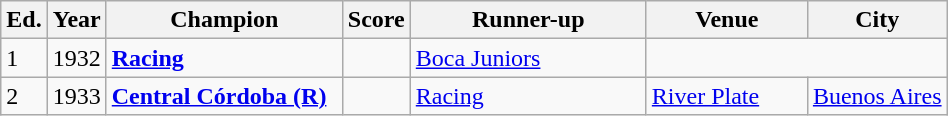<table class="wikitable sortable">
<tr>
<th>Ed.</th>
<th width= px>Year</th>
<th width=150px>Champion</th>
<th>Score</th>
<th width=150px>Runner-up</th>
<th width=100px>Venue</th>
<th>City</th>
</tr>
<tr>
<td>1</td>
<td>1932</td>
<td><strong><a href='#'>Racing</a></strong></td>
<td></td>
<td><a href='#'>Boca Juniors</a></td>
<td colspan=2></td>
</tr>
<tr>
<td>2</td>
<td>1933</td>
<td><strong><a href='#'>Central Córdoba (R)</a></strong> </td>
<td></td>
<td><a href='#'>Racing</a></td>
<td><a href='#'>River Plate</a></td>
<td><a href='#'>Buenos Aires</a></td>
</tr>
</table>
